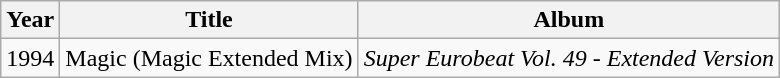<table class="wikitable">
<tr>
<th>Year</th>
<th>Title</th>
<th>Album</th>
</tr>
<tr>
<td rowspan="1">1994</td>
<td>Magic (Magic Extended Mix)</td>
<td rowspan="1"><em> Super Eurobeat Vol. 49 - Extended Version</em></td>
</tr>
</table>
